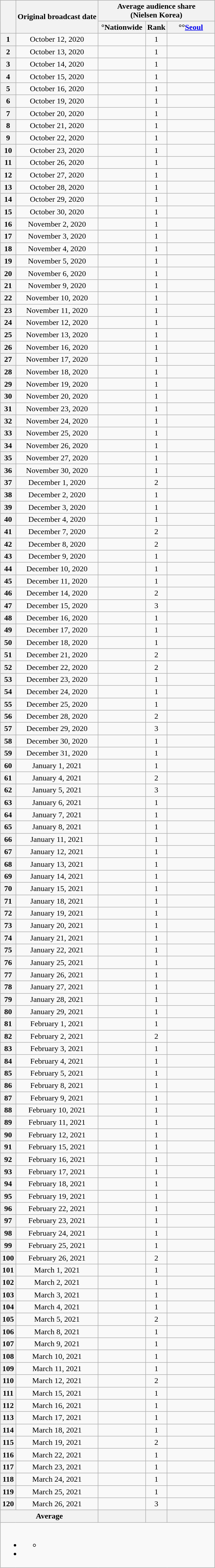<table class="wikitable" style="text-align:center;max-width:450px; margin-left: auto; margin-right: auto; border: none;">
<tr>
</tr>
<tr>
<th rowspan="2"></th>
<th rowspan="2">Original broadcast date</th>
<th colspan="3">Average audience share<br>(Nielsen Korea)</th>
</tr>
<tr>
<th width="90">°Nationwide</th>
<th width="30">Rank</th>
<th width="90">°°<a href='#'>Seoul</a></th>
</tr>
<tr>
<th>1</th>
<td>October 12, 2020</td>
<td></td>
<td>1</td>
<td></td>
</tr>
<tr>
<th>2</th>
<td>October 13, 2020</td>
<td></td>
<td>1</td>
<td></td>
</tr>
<tr>
<th>3</th>
<td>October 14, 2020</td>
<td></td>
<td>1</td>
<td></td>
</tr>
<tr>
<th>4</th>
<td>October 15, 2020</td>
<td></td>
<td>1</td>
<td></td>
</tr>
<tr>
<th>5</th>
<td>October 16, 2020</td>
<td></td>
<td>1</td>
<td></td>
</tr>
<tr>
<th>6</th>
<td>October 19, 2020</td>
<td></td>
<td>1</td>
<td></td>
</tr>
<tr>
<th>7</th>
<td>October 20, 2020</td>
<td></td>
<td>1</td>
<td></td>
</tr>
<tr>
<th>8</th>
<td>October 21, 2020</td>
<td></td>
<td>1</td>
<td></td>
</tr>
<tr>
<th>9</th>
<td>October 22, 2020</td>
<td></td>
<td>1</td>
<td></td>
</tr>
<tr>
<th>10</th>
<td>October 23, 2020</td>
<td></td>
<td>1</td>
<td></td>
</tr>
<tr>
<th>11</th>
<td>October 26, 2020</td>
<td></td>
<td>1</td>
<td></td>
</tr>
<tr>
<th>12</th>
<td>October 27, 2020</td>
<td></td>
<td>1</td>
<td></td>
</tr>
<tr>
<th>13</th>
<td>October 28, 2020</td>
<td></td>
<td>1</td>
<td></td>
</tr>
<tr>
<th>14</th>
<td>October 29, 2020</td>
<td></td>
<td>1</td>
<td></td>
</tr>
<tr>
<th>15</th>
<td>October 30, 2020</td>
<td></td>
<td>1</td>
<td></td>
</tr>
<tr>
<th>16</th>
<td>November 2, 2020</td>
<td></td>
<td>1</td>
<td></td>
</tr>
<tr>
<th>17</th>
<td>November 3, 2020</td>
<td></td>
<td>1</td>
<td></td>
</tr>
<tr>
<th>18</th>
<td>November 4, 2020</td>
<td></td>
<td>1</td>
<td></td>
</tr>
<tr>
</tr>
<tr>
<th>19</th>
<td>November 5, 2020</td>
<td></td>
<td>1</td>
<td></td>
</tr>
<tr>
<th>20</th>
<td>November 6, 2020</td>
<td></td>
<td>1</td>
<td></td>
</tr>
<tr>
<th>21</th>
<td>November 9, 2020</td>
<td></td>
<td>1</td>
<td></td>
</tr>
<tr>
<th>22</th>
<td>November 10, 2020</td>
<td></td>
<td>1</td>
<td></td>
</tr>
<tr>
<th>23</th>
<td>November 11, 2020</td>
<td></td>
<td>1</td>
<td></td>
</tr>
<tr>
<th>24</th>
<td>November 12, 2020</td>
<td></td>
<td>1</td>
<td></td>
</tr>
<tr>
<th>25</th>
<td>November 13, 2020</td>
<td></td>
<td>1</td>
<td></td>
</tr>
<tr>
<th>26</th>
<td>November 16, 2020</td>
<td></td>
<td>1</td>
<td></td>
</tr>
<tr>
<th>27</th>
<td>November 17, 2020</td>
<td></td>
<td>1</td>
<td></td>
</tr>
<tr>
<th>28</th>
<td>November 18, 2020</td>
<td></td>
<td>1</td>
<td></td>
</tr>
<tr>
<th>29</th>
<td>November 19, 2020</td>
<td></td>
<td>1</td>
<td></td>
</tr>
<tr>
<th>30</th>
<td>November 20, 2020</td>
<td></td>
<td>1</td>
<td></td>
</tr>
<tr>
<th>31</th>
<td>November 23, 2020</td>
<td></td>
<td>1</td>
<td></td>
</tr>
<tr>
<th>32</th>
<td>November 24, 2020</td>
<td></td>
<td>1</td>
<td></td>
</tr>
<tr>
<th>33</th>
<td>November 25, 2020</td>
<td></td>
<td>1</td>
<td></td>
</tr>
<tr>
<th>34</th>
<td>November 26, 2020</td>
<td></td>
<td>1</td>
<td></td>
</tr>
<tr>
<th>35</th>
<td>November 27, 2020</td>
<td></td>
<td>1</td>
<td></td>
</tr>
<tr>
<th>36</th>
<td>November 30, 2020</td>
<td></td>
<td>1</td>
<td></td>
</tr>
<tr>
<th>37</th>
<td>December 1, 2020</td>
<td></td>
<td>2</td>
<td></td>
</tr>
<tr>
<th>38</th>
<td>December 2, 2020</td>
<td></td>
<td>1</td>
<td></td>
</tr>
<tr>
<th>39</th>
<td>December 3, 2020</td>
<td></td>
<td>1</td>
<td></td>
</tr>
<tr>
<th>40</th>
<td>December 4, 2020</td>
<td></td>
<td>1</td>
<td></td>
</tr>
<tr>
<th>41</th>
<td>December 7, 2020</td>
<td></td>
<td>2</td>
<td></td>
</tr>
<tr>
<th>42</th>
<td>December 8, 2020</td>
<td></td>
<td>2</td>
<td></td>
</tr>
<tr>
<th>43</th>
<td>December 9, 2020</td>
<td></td>
<td>1</td>
<td></td>
</tr>
<tr>
<th>44</th>
<td>December 10, 2020</td>
<td></td>
<td>1</td>
<td></td>
</tr>
<tr>
<th>45</th>
<td>December 11, 2020</td>
<td></td>
<td>1</td>
<td></td>
</tr>
<tr>
<th>46</th>
<td>December 14, 2020</td>
<td></td>
<td>2</td>
<td></td>
</tr>
<tr>
<th>47</th>
<td>December 15, 2020</td>
<td></td>
<td>3</td>
<td></td>
</tr>
<tr>
<th>48</th>
<td>December 16, 2020</td>
<td></td>
<td>1</td>
<td></td>
</tr>
<tr>
<th>49</th>
<td>December 17, 2020</td>
<td></td>
<td>1</td>
<td></td>
</tr>
<tr>
<th>50</th>
<td>December 18, 2020</td>
<td></td>
<td>1</td>
<td></td>
</tr>
<tr>
<th>51</th>
<td>December 21, 2020</td>
<td></td>
<td>2</td>
<td></td>
</tr>
<tr>
<th>52</th>
<td>December 22, 2020</td>
<td></td>
<td>2</td>
<td></td>
</tr>
<tr>
<th>53</th>
<td>December 23, 2020</td>
<td></td>
<td>1</td>
<td></td>
</tr>
<tr>
<th>54</th>
<td>December 24, 2020</td>
<td></td>
<td>1</td>
<td></td>
</tr>
<tr>
<th>55</th>
<td>December 25, 2020</td>
<td></td>
<td>1</td>
<td></td>
</tr>
<tr>
<th>56</th>
<td>December 28, 2020</td>
<td></td>
<td>2</td>
<td></td>
</tr>
<tr>
<th>57</th>
<td>December 29, 2020</td>
<td></td>
<td>3</td>
<td></td>
</tr>
<tr>
<th>58</th>
<td>December 30, 2020</td>
<td></td>
<td>1</td>
<td></td>
</tr>
<tr>
<th>59</th>
<td>December 31, 2020</td>
<td></td>
<td>1</td>
<td></td>
</tr>
<tr>
<th>60</th>
<td>January 1, 2021</td>
<td></td>
<td>1</td>
<td></td>
</tr>
<tr>
<th>61</th>
<td>January 4, 2021</td>
<td></td>
<td>2</td>
<td></td>
</tr>
<tr>
<th>62</th>
<td>January 5, 2021</td>
<td></td>
<td>3</td>
<td></td>
</tr>
<tr>
<th>63</th>
<td>January 6, 2021</td>
<td></td>
<td>1</td>
<td></td>
</tr>
<tr>
<th>64</th>
<td>January 7, 2021</td>
<td></td>
<td>1</td>
<td></td>
</tr>
<tr>
<th>65</th>
<td>January 8, 2021</td>
<td></td>
<td>1</td>
<td></td>
</tr>
<tr>
<th>66</th>
<td>January 11, 2021</td>
<td></td>
<td>1</td>
<td></td>
</tr>
<tr>
<th>67</th>
<td>January 12, 2021</td>
<td></td>
<td>1</td>
<td></td>
</tr>
<tr>
<th>68</th>
<td>January 13, 2021</td>
<td></td>
<td>1</td>
<td></td>
</tr>
<tr>
<th>69</th>
<td>January 14, 2021</td>
<td></td>
<td>1</td>
<td></td>
</tr>
<tr>
<th>70</th>
<td>January 15, 2021</td>
<td></td>
<td>1</td>
<td></td>
</tr>
<tr>
<th>71</th>
<td>January 18, 2021</td>
<td></td>
<td>1</td>
<td></td>
</tr>
<tr>
<th>72</th>
<td>January 19, 2021</td>
<td></td>
<td>1</td>
<td></td>
</tr>
<tr>
<th>73</th>
<td>January 20, 2021</td>
<td></td>
<td>1</td>
<td></td>
</tr>
<tr>
<th>74</th>
<td>January 21, 2021</td>
<td></td>
<td>1</td>
<td></td>
</tr>
<tr>
<th>75</th>
<td>January 22, 2021</td>
<td></td>
<td>1</td>
<td></td>
</tr>
<tr>
<th>76</th>
<td>January 25, 2021</td>
<td></td>
<td>1</td>
<td></td>
</tr>
<tr>
<th>77</th>
<td>January 26, 2021</td>
<td></td>
<td>1</td>
<td></td>
</tr>
<tr>
<th>78</th>
<td>January 27, 2021</td>
<td></td>
<td>1</td>
<td></td>
</tr>
<tr>
<th>79</th>
<td>January 28, 2021</td>
<td></td>
<td>1</td>
<td></td>
</tr>
<tr>
<th>80</th>
<td>January 29, 2021</td>
<td></td>
<td>1</td>
<td></td>
</tr>
<tr>
<th>81</th>
<td>February 1, 2021</td>
<td></td>
<td>1</td>
<td></td>
</tr>
<tr>
<th>82</th>
<td>February 2, 2021</td>
<td></td>
<td>2</td>
<td></td>
</tr>
<tr>
<th>83</th>
<td>February 3, 2021</td>
<td></td>
<td>1</td>
<td></td>
</tr>
<tr>
<th>84</th>
<td>February 4, 2021</td>
<td></td>
<td>1</td>
<td></td>
</tr>
<tr>
<th>85</th>
<td>February 5, 2021</td>
<td></td>
<td>1</td>
<td></td>
</tr>
<tr>
<th>86</th>
<td>February 8, 2021</td>
<td></td>
<td>1</td>
<td></td>
</tr>
<tr>
<th>87</th>
<td>February 9, 2021</td>
<td></td>
<td>1</td>
<td></td>
</tr>
<tr>
<th>88</th>
<td>February 10, 2021</td>
<td></td>
<td>1</td>
<td></td>
</tr>
<tr>
<th>89</th>
<td>February 11, 2021</td>
<td></td>
<td>1</td>
<td></td>
</tr>
<tr>
<th>90</th>
<td>February 12, 2021</td>
<td></td>
<td>1</td>
<td></td>
</tr>
<tr>
<th>91</th>
<td>February 15, 2021</td>
<td></td>
<td>1</td>
<td></td>
</tr>
<tr>
<th>92</th>
<td>February 16, 2021</td>
<td></td>
<td>1</td>
<td></td>
</tr>
<tr>
<th>93</th>
<td>February 17, 2021</td>
<td></td>
<td>1</td>
<td></td>
</tr>
<tr>
<th>94</th>
<td>February 18, 2021</td>
<td></td>
<td>1</td>
<td></td>
</tr>
<tr>
<th>95</th>
<td>February 19, 2021</td>
<td></td>
<td>1</td>
<td></td>
</tr>
<tr>
<th>96</th>
<td>February 22, 2021</td>
<td></td>
<td>1</td>
<td></td>
</tr>
<tr>
<th>97</th>
<td>February 23, 2021</td>
<td></td>
<td>1</td>
<td></td>
</tr>
<tr>
<th>98</th>
<td>February 24, 2021</td>
<td></td>
<td>1</td>
<td></td>
</tr>
<tr>
<th>99</th>
<td>February 25, 2021</td>
<td></td>
<td>1</td>
<td></td>
</tr>
<tr>
<th>100</th>
<td>February 26, 2021</td>
<td></td>
<td>2</td>
<td></td>
</tr>
<tr>
<th>101</th>
<td>March 1, 2021</td>
<td></td>
<td>1</td>
<td></td>
</tr>
<tr>
<th>102</th>
<td>March 2, 2021</td>
<td></td>
<td>1</td>
<td></td>
</tr>
<tr>
<th>103</th>
<td>March 3, 2021</td>
<td></td>
<td>1</td>
<td></td>
</tr>
<tr>
<th>104</th>
<td>March 4, 2021</td>
<td></td>
<td>1</td>
<td></td>
</tr>
<tr>
<th>105</th>
<td>March 5, 2021</td>
<td></td>
<td>2</td>
<td></td>
</tr>
<tr>
<th>106</th>
<td>March 8, 2021</td>
<td></td>
<td>1</td>
<td></td>
</tr>
<tr>
<th>107</th>
<td>March 9, 2021</td>
<td></td>
<td>1</td>
<td></td>
</tr>
<tr>
<th>108</th>
<td>March 10, 2021</td>
<td></td>
<td>1</td>
<td></td>
</tr>
<tr>
<th>109</th>
<td>March 11, 2021</td>
<td></td>
<td>1</td>
<td></td>
</tr>
<tr>
<th>110</th>
<td>March 12, 2021</td>
<td></td>
<td>2</td>
<td></td>
</tr>
<tr>
<th>111</th>
<td>March 15, 2021</td>
<td></td>
<td>1</td>
<td></td>
</tr>
<tr>
<th>112</th>
<td>March 16, 2021</td>
<td></td>
<td>1</td>
<td></td>
</tr>
<tr>
<th>113</th>
<td>March 17, 2021</td>
<td></td>
<td>1</td>
<td></td>
</tr>
<tr>
<th>114</th>
<td>March 18, 2021</td>
<td></td>
<td>1</td>
<td></td>
</tr>
<tr>
<th>115</th>
<td>March 19, 2021</td>
<td></td>
<td>2</td>
<td></td>
</tr>
<tr>
<th>116</th>
<td>March 22, 2021</td>
<td></td>
<td>1</td>
<td></td>
</tr>
<tr>
<th>117</th>
<td>March 23, 2021</td>
<td></td>
<td>1</td>
<td></td>
</tr>
<tr>
<th>118</th>
<td>March 24, 2021</td>
<td></td>
<td>1</td>
<td></td>
</tr>
<tr>
<th>119</th>
<td>March 25, 2021</td>
<td></td>
<td>1</td>
<td></td>
</tr>
<tr>
<th>120</th>
<td>March 26, 2021</td>
<td></td>
<td>3</td>
<td></td>
</tr>
<tr>
<th colspan="2">Average</th>
<th></th>
<th></th>
<th></th>
</tr>
<tr>
<td colspan="5"><br><ul><li><ul><li></li></ul></li><li></li></ul></td>
</tr>
</table>
